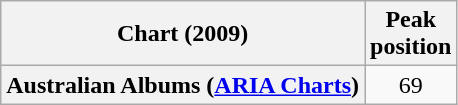<table class="wikitable sortable plainrowheaders" style="text-align:center">
<tr>
<th scope="col">Chart (2009)</th>
<th scope="col">Peak<br>position</th>
</tr>
<tr>
<th scope="row">Australian Albums (<a href='#'>ARIA Charts</a>)</th>
<td>69</td>
</tr>
</table>
